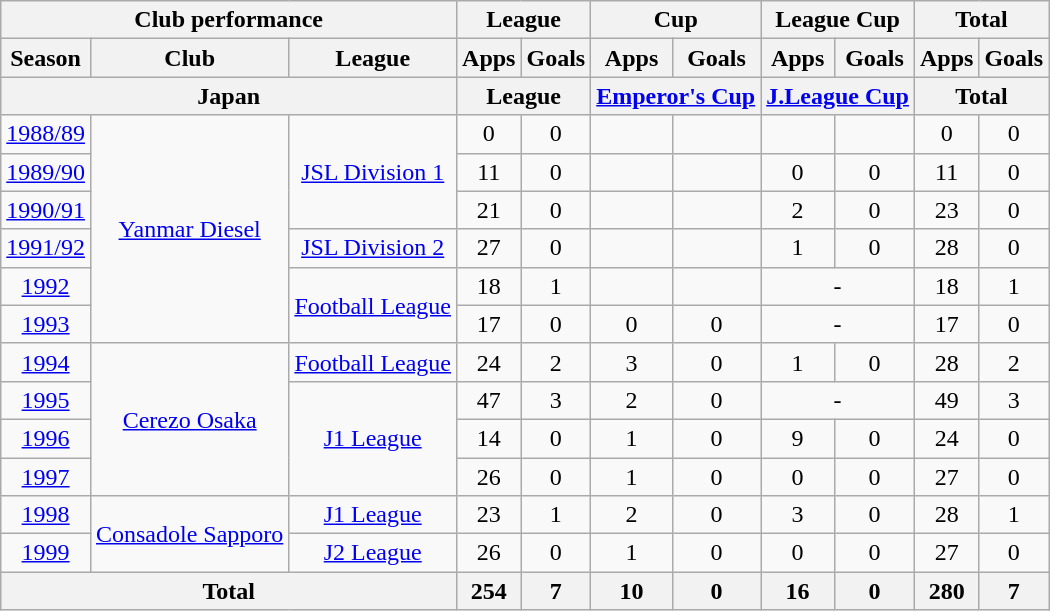<table class="wikitable" style="text-align:center;">
<tr>
<th colspan=3>Club performance</th>
<th colspan=2>League</th>
<th colspan=2>Cup</th>
<th colspan=2>League Cup</th>
<th colspan=2>Total</th>
</tr>
<tr>
<th>Season</th>
<th>Club</th>
<th>League</th>
<th>Apps</th>
<th>Goals</th>
<th>Apps</th>
<th>Goals</th>
<th>Apps</th>
<th>Goals</th>
<th>Apps</th>
<th>Goals</th>
</tr>
<tr>
<th colspan=3>Japan</th>
<th colspan=2>League</th>
<th colspan=2><a href='#'>Emperor's Cup</a></th>
<th colspan=2><a href='#'>J.League Cup</a></th>
<th colspan=2>Total</th>
</tr>
<tr>
<td><a href='#'>1988/89</a></td>
<td rowspan="6"><a href='#'>Yanmar Diesel</a></td>
<td rowspan="3"><a href='#'>JSL Division 1</a></td>
<td>0</td>
<td>0</td>
<td></td>
<td></td>
<td></td>
<td></td>
<td>0</td>
<td>0</td>
</tr>
<tr>
<td><a href='#'>1989/90</a></td>
<td>11</td>
<td>0</td>
<td></td>
<td></td>
<td>0</td>
<td>0</td>
<td>11</td>
<td>0</td>
</tr>
<tr>
<td><a href='#'>1990/91</a></td>
<td>21</td>
<td>0</td>
<td></td>
<td></td>
<td>2</td>
<td>0</td>
<td>23</td>
<td>0</td>
</tr>
<tr>
<td><a href='#'>1991/92</a></td>
<td><a href='#'>JSL Division 2</a></td>
<td>27</td>
<td>0</td>
<td></td>
<td></td>
<td>1</td>
<td>0</td>
<td>28</td>
<td>0</td>
</tr>
<tr>
<td><a href='#'>1992</a></td>
<td rowspan="2"><a href='#'>Football League</a></td>
<td>18</td>
<td>1</td>
<td></td>
<td></td>
<td colspan="2">-</td>
<td>18</td>
<td>1</td>
</tr>
<tr>
<td><a href='#'>1993</a></td>
<td>17</td>
<td>0</td>
<td>0</td>
<td>0</td>
<td colspan="2">-</td>
<td>17</td>
<td>0</td>
</tr>
<tr>
<td><a href='#'>1994</a></td>
<td rowspan="4"><a href='#'>Cerezo Osaka</a></td>
<td><a href='#'>Football League</a></td>
<td>24</td>
<td>2</td>
<td>3</td>
<td>0</td>
<td>1</td>
<td>0</td>
<td>28</td>
<td>2</td>
</tr>
<tr>
<td><a href='#'>1995</a></td>
<td rowspan="3"><a href='#'>J1 League</a></td>
<td>47</td>
<td>3</td>
<td>2</td>
<td>0</td>
<td colspan="2">-</td>
<td>49</td>
<td>3</td>
</tr>
<tr>
<td><a href='#'>1996</a></td>
<td>14</td>
<td>0</td>
<td>1</td>
<td>0</td>
<td>9</td>
<td>0</td>
<td>24</td>
<td>0</td>
</tr>
<tr>
<td><a href='#'>1997</a></td>
<td>26</td>
<td>0</td>
<td>1</td>
<td>0</td>
<td>0</td>
<td>0</td>
<td>27</td>
<td>0</td>
</tr>
<tr>
<td><a href='#'>1998</a></td>
<td rowspan="2"><a href='#'>Consadole Sapporo</a></td>
<td><a href='#'>J1 League</a></td>
<td>23</td>
<td>1</td>
<td>2</td>
<td>0</td>
<td>3</td>
<td>0</td>
<td>28</td>
<td>1</td>
</tr>
<tr>
<td><a href='#'>1999</a></td>
<td><a href='#'>J2 League</a></td>
<td>26</td>
<td>0</td>
<td>1</td>
<td>0</td>
<td>0</td>
<td>0</td>
<td>27</td>
<td>0</td>
</tr>
<tr>
<th colspan=3>Total</th>
<th>254</th>
<th>7</th>
<th>10</th>
<th>0</th>
<th>16</th>
<th>0</th>
<th>280</th>
<th>7</th>
</tr>
</table>
